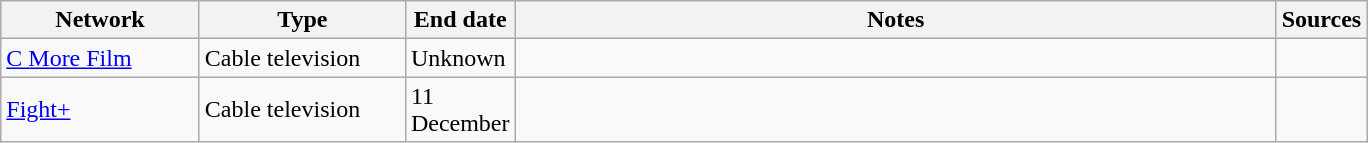<table class="wikitable">
<tr>
<th style="text-align:center; width:125px">Network</th>
<th style="text-align:center; width:130px">Type</th>
<th style="text-align:center; width:60px">End date</th>
<th style="text-align:center; width:500px">Notes</th>
<th style="text-align:center; width:30px">Sources</th>
</tr>
<tr>
<td><a href='#'>C More Film</a></td>
<td>Cable television</td>
<td>Unknown</td>
<td></td>
<td></td>
</tr>
<tr>
<td><a href='#'>Fight+</a></td>
<td>Cable television</td>
<td>11 December</td>
<td></td>
<td></td>
</tr>
</table>
